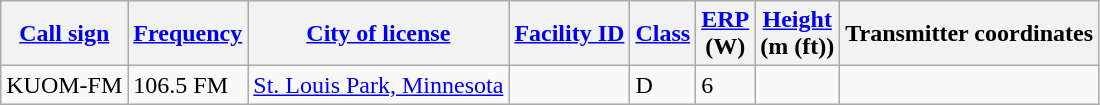<table class="wikitable sortable">
<tr>
<th><a href='#'>Call sign</a></th>
<th data-sort-type="number"><a href='#'>Frequency</a></th>
<th><a href='#'>City of license</a></th>
<th data-sort-type="number"><a href='#'>Facility ID</a></th>
<th><a href='#'>Class</a></th>
<th data-sort-type="number"><a href='#'>ERP</a><br>(W)</th>
<th data-sort-type="number"><a href='#'>Height</a><br>(m (ft))</th>
<th class="unsortable">Transmitter coordinates</th>
</tr>
<tr>
<td>KUOM-FM</td>
<td>106.5 FM</td>
<td><a href='#'>St. Louis Park, Minnesota</a></td>
<td></td>
<td>D</td>
<td>6</td>
<td></td>
<td></td>
</tr>
</table>
